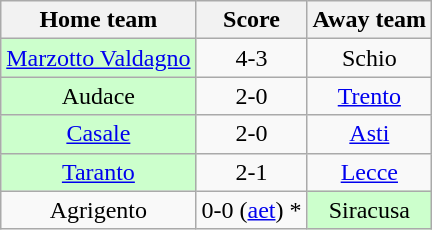<table class="wikitable" style="text-align: center">
<tr>
<th>Home team</th>
<th>Score</th>
<th>Away team</th>
</tr>
<tr>
<td bgcolor="ccffcc"><a href='#'>Marzotto Valdagno</a></td>
<td>4-3</td>
<td>Schio</td>
</tr>
<tr>
<td bgcolor="ccffcc">Audace</td>
<td>2-0</td>
<td><a href='#'>Trento</a></td>
</tr>
<tr>
<td bgcolor="ccffcc"><a href='#'>Casale</a></td>
<td>2-0</td>
<td><a href='#'>Asti</a></td>
</tr>
<tr>
<td bgcolor="ccffcc"><a href='#'>Taranto</a></td>
<td>2-1</td>
<td><a href='#'>Lecce</a></td>
</tr>
<tr>
<td>Agrigento</td>
<td>0-0 (<a href='#'>aet</a>) *</td>
<td bgcolor="ccffcc">Siracusa</td>
</tr>
</table>
